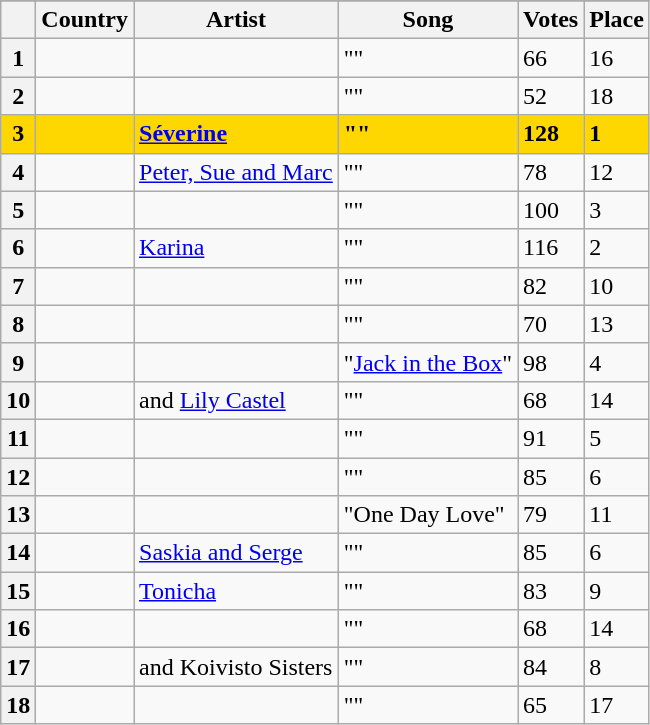<table class="sortable wikitable plainrowheaders">
<tr>
</tr>
<tr>
<th scope="col"></th>
<th scope="col">Country</th>
<th scope="col">Artist</th>
<th scope="col">Song</th>
<th scope="col" class="unsortable">Votes</th>
<th scope="col">Place</th>
</tr>
<tr>
<th scope="row" style="text-align:center;">1</th>
<td></td>
<td></td>
<td>""</td>
<td>66</td>
<td>16</td>
</tr>
<tr>
<th scope="row" style="text-align:center;">2</th>
<td></td>
<td></td>
<td>""</td>
<td>52</td>
<td>18</td>
</tr>
<tr style="font-weight:bold; background:gold;">
<th scope="row" style="text-align:center; font-weight:bold; background:gold;">3</th>
<td></td>
<td><a href='#'>Séverine</a></td>
<td>""</td>
<td>128</td>
<td>1</td>
</tr>
<tr>
<th scope="row" style="text-align:center;">4</th>
<td></td>
<td><a href='#'>Peter, Sue and Marc</a></td>
<td>""</td>
<td>78</td>
<td>12</td>
</tr>
<tr>
<th scope="row" style="text-align:center;">5</th>
<td></td>
<td></td>
<td>""</td>
<td>100</td>
<td>3</td>
</tr>
<tr>
<th scope="row" style="text-align:center;">6</th>
<td></td>
<td><a href='#'>Karina</a></td>
<td>""</td>
<td>116</td>
<td>2</td>
</tr>
<tr>
<th scope="row" style="text-align:center;">7</th>
<td></td>
<td></td>
<td>""</td>
<td>82</td>
<td>10</td>
</tr>
<tr>
<th scope="row" style="text-align:center;">8</th>
<td></td>
<td></td>
<td>""</td>
<td>70</td>
<td>13</td>
</tr>
<tr>
<th scope="row" style="text-align:center;">9</th>
<td></td>
<td></td>
<td>"<a href='#'>Jack in the Box</a>"</td>
<td>98</td>
<td>4</td>
</tr>
<tr>
<th scope="row" style="text-align:center;">10</th>
<td></td>
<td> and <a href='#'>Lily Castel</a></td>
<td>""</td>
<td>68</td>
<td>14</td>
</tr>
<tr>
<th scope="row" style="text-align:center;">11</th>
<td></td>
<td></td>
<td>""</td>
<td>91</td>
<td>5</td>
</tr>
<tr>
<th scope="row" style="text-align:center;">12</th>
<td></td>
<td></td>
<td>""</td>
<td>85</td>
<td>6</td>
</tr>
<tr>
<th scope="row" style="text-align:center;">13</th>
<td></td>
<td></td>
<td>"One Day Love"</td>
<td>79</td>
<td>11</td>
</tr>
<tr>
<th scope="row" style="text-align:center;">14</th>
<td></td>
<td><a href='#'>Saskia and Serge</a></td>
<td>""</td>
<td>85</td>
<td>6</td>
</tr>
<tr>
<th scope="row" style="text-align:center;">15</th>
<td></td>
<td><a href='#'>Tonicha</a></td>
<td>""</td>
<td>83</td>
<td>9</td>
</tr>
<tr>
<th scope="row" style="text-align:center;">16</th>
<td></td>
<td></td>
<td>""</td>
<td>68</td>
<td>14</td>
</tr>
<tr>
<th scope="row" style="text-align:center;">17</th>
<td></td>
<td> and Koivisto Sisters</td>
<td>""</td>
<td>84</td>
<td>8</td>
</tr>
<tr>
<th scope="row" style="text-align:center;">18</th>
<td></td>
<td></td>
<td>""</td>
<td>65</td>
<td>17</td>
</tr>
</table>
